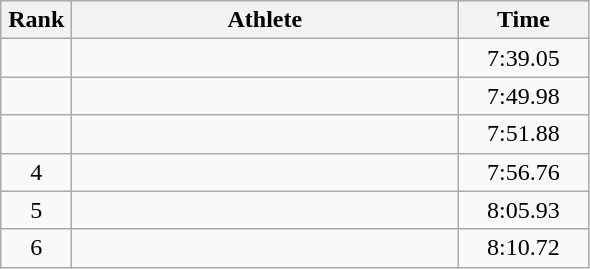<table class=wikitable style="text-align:center">
<tr>
<th width=40>Rank</th>
<th width=250>Athlete</th>
<th width=80>Time</th>
</tr>
<tr>
<td></td>
<td align="left"></td>
<td>7:39.05</td>
</tr>
<tr>
<td></td>
<td align="left"></td>
<td>7:49.98</td>
</tr>
<tr>
<td></td>
<td align="left"></td>
<td>7:51.88</td>
</tr>
<tr>
<td>4</td>
<td align="left"></td>
<td>7:56.76</td>
</tr>
<tr>
<td>5</td>
<td align="left"></td>
<td>8:05.93</td>
</tr>
<tr>
<td>6</td>
<td align="left"></td>
<td>8:10.72</td>
</tr>
</table>
